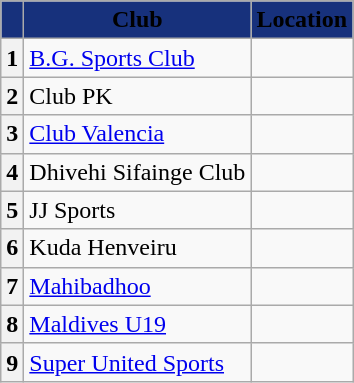<table class="wikitable sortable" style="text-align:left">
<tr>
<th style="background:#17317c;"></th>
<th style="background:#17317c;"><span>Club</span></th>
<th style="background:#17317c;"><span>Location</span></th>
</tr>
<tr>
<th>1</th>
<td><a href='#'>B.G. Sports Club</a></td>
<td></td>
</tr>
<tr>
<th>2</th>
<td>Club PK</td>
<td></td>
</tr>
<tr>
<th>3</th>
<td><a href='#'>Club Valencia</a></td>
<td></td>
</tr>
<tr>
<th>4</th>
<td>Dhivehi Sifainge Club</td>
<td></td>
</tr>
<tr>
<th>5</th>
<td>JJ Sports</td>
<td></td>
</tr>
<tr>
<th>6</th>
<td>Kuda Henveiru</td>
<td></td>
</tr>
<tr>
<th>7</th>
<td><a href='#'>Mahibadhoo</a></td>
<td></td>
</tr>
<tr>
<th>8</th>
<td><a href='#'>Maldives U19</a></td>
<td></td>
</tr>
<tr>
<th>9</th>
<td><a href='#'>Super United Sports</a></td>
<td></td>
</tr>
</table>
